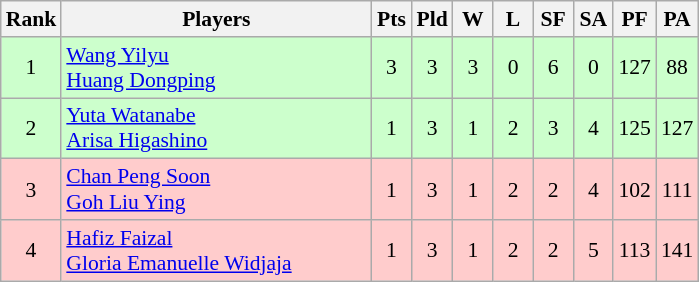<table class="wikitable" style="font-size:90%; text-align:center">
<tr>
<th width="20">Rank</th>
<th width="200">Players</th>
<th width="20">Pts</th>
<th width="20">Pld</th>
<th width="20">W</th>
<th width="20">L</th>
<th width="20">SF</th>
<th width="20">SA</th>
<th width="20">PF</th>
<th width="20">PA</th>
</tr>
<tr bgcolor="#ccffcc">
<td>1</td>
<td style="text-align:left"> <a href='#'>Wang Yilyu</a> <br>  <a href='#'>Huang Dongping</a></td>
<td>3</td>
<td>3</td>
<td>3</td>
<td>0</td>
<td>6</td>
<td>0</td>
<td>127</td>
<td>88</td>
</tr>
<tr bgcolor="ccffcc">
<td>2</td>
<td style="text-align:left"> <a href='#'>Yuta Watanabe</a> <br>  <a href='#'>Arisa Higashino</a></td>
<td>1</td>
<td>3</td>
<td>1</td>
<td>2</td>
<td>3</td>
<td>4</td>
<td>125</td>
<td>127</td>
</tr>
<tr bgcolor="ffcccc">
<td>3</td>
<td style="text-align:left"> <a href='#'>Chan Peng Soon</a> <br>  <a href='#'>Goh Liu Ying</a></td>
<td>1</td>
<td>3</td>
<td>1</td>
<td>2</td>
<td>2</td>
<td>4</td>
<td>102</td>
<td>111</td>
</tr>
<tr bgcolor="ffcccc">
<td>4</td>
<td style="text-align:left"> <a href='#'>Hafiz Faizal</a> <br>  <a href='#'>Gloria Emanuelle Widjaja</a></td>
<td>1</td>
<td>3</td>
<td>1</td>
<td>2</td>
<td>2</td>
<td>5</td>
<td>113</td>
<td>141</td>
</tr>
</table>
